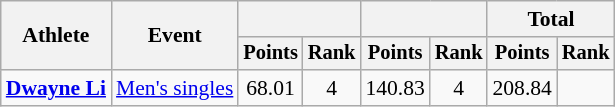<table class="wikitable" style="font-size:90%">
<tr>
<th rowspan="2">Athlete</th>
<th rowspan="2">Event</th>
<th colspan="2"></th>
<th colspan="2"></th>
<th colspan="2">Total</th>
</tr>
<tr style="font-size:95%">
<th>Points</th>
<th>Rank</th>
<th>Points</th>
<th>Rank</th>
<th>Points</th>
<th>Rank</th>
</tr>
<tr align=center>
<td align=left><strong><a href='#'>Dwayne Li</a></strong></td>
<td align=left><a href='#'>Men's singles</a></td>
<td>68.01</td>
<td>4</td>
<td>140.83</td>
<td>4</td>
<td>208.84</td>
<td></td>
</tr>
</table>
